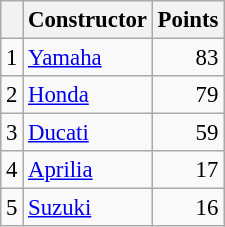<table class="wikitable" style="font-size: 95%;">
<tr>
<th></th>
<th>Constructor</th>
<th>Points</th>
</tr>
<tr>
<td align=center>1</td>
<td> <a href='#'>Yamaha</a></td>
<td align=right>83</td>
</tr>
<tr>
<td align=center>2</td>
<td> <a href='#'>Honda</a></td>
<td align=right>79</td>
</tr>
<tr>
<td align=center>3</td>
<td> <a href='#'>Ducati</a></td>
<td align=right>59</td>
</tr>
<tr>
<td align=center>4</td>
<td> <a href='#'>Aprilia</a></td>
<td align=right>17</td>
</tr>
<tr>
<td align=center>5</td>
<td> <a href='#'>Suzuki</a></td>
<td align=right>16</td>
</tr>
</table>
